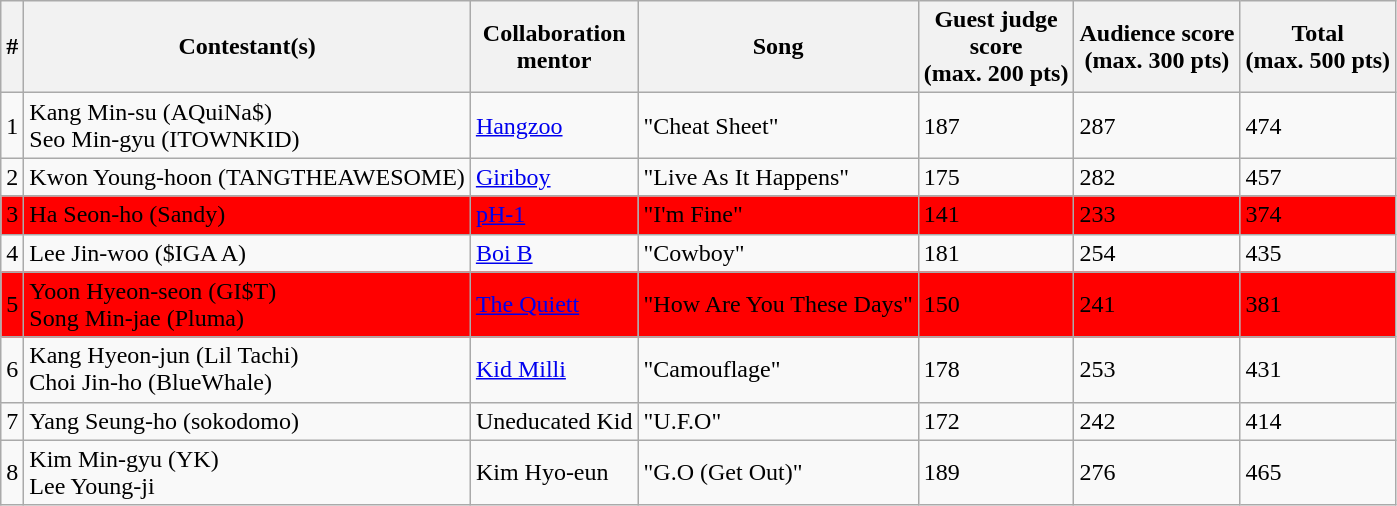<table class="wikitable sortable mw-collapsible">
<tr>
<th>#</th>
<th>Contestant(s)</th>
<th>Collaboration<br>mentor</th>
<th>Song</th>
<th>Guest judge<br>score<br>(max. 200 pts)</th>
<th>Audience score<br>(max. 300 pts)</th>
<th>Total<br>(max. 500 pts)</th>
</tr>
<tr>
<td>1</td>
<td>Kang Min-su (AQuiNa$)<br>Seo Min-gyu (ITOWNKID)</td>
<td><a href='#'>Hangzoo</a></td>
<td>"Cheat Sheet"</td>
<td>187</td>
<td>287</td>
<td>474</td>
</tr>
<tr>
<td>2</td>
<td>Kwon Young-hoon (TANGTHEAWESOME)</td>
<td><a href='#'>Giriboy</a></td>
<td>"Live As It Happens"</td>
<td>175</td>
<td>282</td>
<td>457</td>
</tr>
<tr>
<td style="background:red">3</td>
<td style="background:red">Ha Seon-ho (Sandy)</td>
<td style="background:red"><a href='#'>pH-1</a></td>
<td style="background:red">"I'm Fine"</td>
<td style="background:red">141</td>
<td style="background:red">233</td>
<td style="background:red">374</td>
</tr>
<tr>
<td>4</td>
<td>Lee Jin-woo ($IGA A)</td>
<td><a href='#'>Boi B</a></td>
<td>"Cowboy"</td>
<td>181</td>
<td>254</td>
<td>435</td>
</tr>
<tr>
<td style="background:red">5</td>
<td style="background:red">Yoon Hyeon-seon (GI$T)<br>Song Min-jae (Pluma)</td>
<td style="background:red"><a href='#'>The Quiett</a></td>
<td style="background:red">"How Are You These Days"</td>
<td style="background:red">150</td>
<td style="background:red">241</td>
<td style="background:red">381</td>
</tr>
<tr>
<td>6</td>
<td>Kang Hyeon-jun (Lil Tachi)<br>Choi Jin-ho (BlueWhale)</td>
<td><a href='#'>Kid Milli</a></td>
<td>"Camouflage"</td>
<td>178</td>
<td>253</td>
<td>431</td>
</tr>
<tr>
<td>7</td>
<td>Yang Seung-ho (sokodomo)</td>
<td>Uneducated Kid</td>
<td>"U.F.O"</td>
<td>172</td>
<td>242</td>
<td>414</td>
</tr>
<tr>
<td>8</td>
<td>Kim Min-gyu (YK)<br>Lee Young-ji</td>
<td>Kim Hyo-eun</td>
<td>"G.O (Get Out)"</td>
<td>189</td>
<td>276</td>
<td>465</td>
</tr>
</table>
